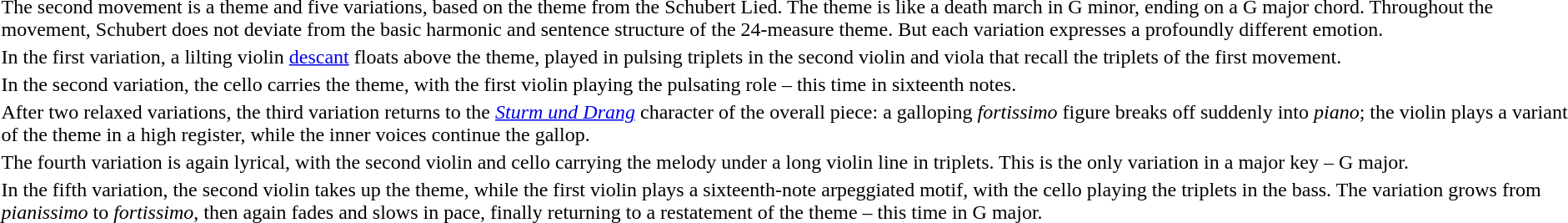<table>
<tr>
<td>The second movement is a theme and five variations, based on the theme from the Schubert Lied. The theme is like a death march in G minor, ending on a G major chord. Throughout the movement, Schubert does not deviate from the basic harmonic and sentence structure of the 24-measure theme. But each variation expresses a profoundly different emotion.</td>
<td></td>
</tr>
<tr>
<td>In the first variation, a lilting violin <a href='#'>descant</a> floats above the theme, played in pulsing triplets in the second violin and viola that recall the triplets of the first movement.</td>
<td></td>
</tr>
<tr>
<td>In the second variation, the cello carries the theme, with the first violin playing the pulsating role – this time in sixteenth notes.</td>
<td></td>
</tr>
<tr>
<td>After two relaxed variations, the third variation returns to the <em><a href='#'>Sturm und Drang</a></em> character of the overall piece: a galloping <em>fortissimo</em> figure breaks off suddenly into <em>piano</em>; the violin plays a variant of the theme in a high register, while the inner voices continue the gallop.</td>
<td></td>
</tr>
<tr>
<td>The fourth variation is again lyrical, with the second violin and cello carrying the melody under a long violin line in triplets. This is the only variation in a major key – G major.</td>
<td></td>
</tr>
<tr>
<td>In the fifth variation, the second violin takes up the theme, while the first violin plays a sixteenth-note arpeggiated motif, with the cello playing the triplets in the bass. The variation grows from <em>pianissimo</em> to <em>fortissimo</em>, then again fades and slows in pace, finally returning to a restatement of the theme – this time in G major.</td>
<td></td>
</tr>
</table>
